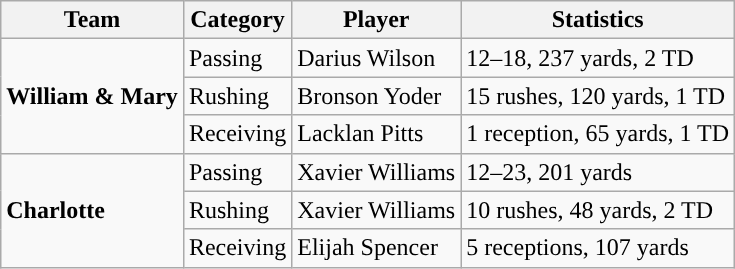<table class="wikitable" style="float: left;">
<tr>
<th>Team</th>
<th>Category</th>
<th>Player</th>
<th>Statistics</th>
</tr>
<tr>
<td rowspan=3><strong>William & Mary</strong></td>
<td>Passing</td>
<td>Darius Wilson</td>
<td>12–18, 237 yards, 2 TD</td>
</tr>
<tr>
<td>Rushing</td>
<td>Bronson Yoder</td>
<td>15 rushes, 120 yards, 1 TD</td>
</tr>
<tr>
<td>Receiving</td>
<td>Lacklan Pitts</td>
<td>1 reception, 65 yards, 1 TD</td>
</tr>
<tr>
<td rowspan=3><strong>Charlotte</strong></td>
<td>Passing</td>
<td>Xavier Williams</td>
<td>12–23, 201 yards</td>
</tr>
<tr>
<td>Rushing</td>
<td>Xavier Williams</td>
<td>10 rushes, 48 yards, 2 TD</td>
</tr>
<tr>
<td>Receiving</td>
<td>Elijah Spencer</td>
<td>5 receptions, 107 yards</td>
</tr>
</table>
